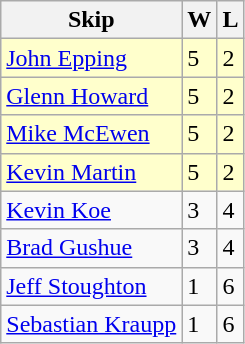<table class=wikitable>
<tr>
<th>Skip</th>
<th>W</th>
<th>L</th>
</tr>
<tr bgcolor=#ffffcc>
<td> <a href='#'>John Epping</a></td>
<td>5</td>
<td>2</td>
</tr>
<tr bgcolor=#ffffcc>
<td> <a href='#'>Glenn Howard</a></td>
<td>5</td>
<td>2</td>
</tr>
<tr bgcolor=#ffffcc>
<td> <a href='#'>Mike McEwen</a></td>
<td>5</td>
<td>2</td>
</tr>
<tr bgcolor=#ffffcc>
<td> <a href='#'>Kevin Martin</a></td>
<td>5</td>
<td>2</td>
</tr>
<tr>
<td> <a href='#'>Kevin Koe</a></td>
<td>3</td>
<td>4</td>
</tr>
<tr>
<td> <a href='#'>Brad Gushue</a></td>
<td>3</td>
<td>4</td>
</tr>
<tr>
<td> <a href='#'>Jeff Stoughton</a></td>
<td>1</td>
<td>6</td>
</tr>
<tr>
<td> <a href='#'>Sebastian Kraupp</a></td>
<td>1</td>
<td>6</td>
</tr>
</table>
